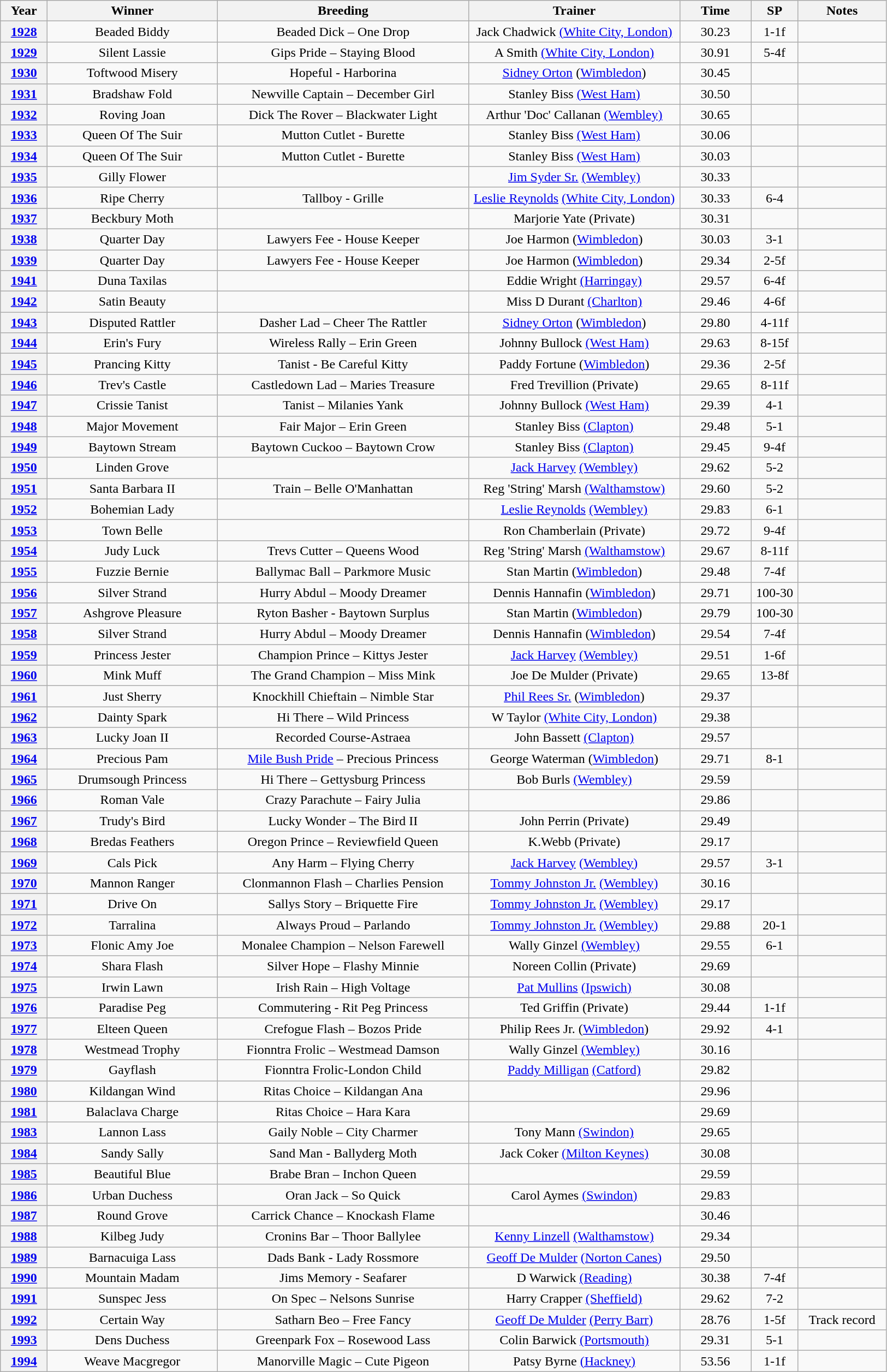<table class="wikitable" style="text-align:center">
<tr>
<th width=50>Year</th>
<th width=200>Winner</th>
<th width=300>Breeding</th>
<th width=250>Trainer</th>
<th width=80>Time</th>
<th width=50>SP</th>
<th width=100>Notes</th>
</tr>
<tr>
<th><a href='#'>1928</a></th>
<td>Beaded Biddy</td>
<td>Beaded Dick – One Drop</td>
<td>Jack Chadwick <a href='#'>(White City, London)</a></td>
<td>30.23</td>
<td>1-1f</td>
<td></td>
</tr>
<tr>
<th><a href='#'>1929</a></th>
<td>Silent Lassie</td>
<td>Gips Pride – Staying Blood</td>
<td>A Smith <a href='#'>(White City, London)</a></td>
<td>30.91</td>
<td>5-4f</td>
<td></td>
</tr>
<tr>
<th><a href='#'>1930</a></th>
<td>Toftwood Misery</td>
<td>Hopeful - Harborina</td>
<td><a href='#'>Sidney Orton</a> (<a href='#'>Wimbledon</a>)</td>
<td>30.45</td>
<td></td>
<td></td>
</tr>
<tr>
<th><a href='#'>1931</a></th>
<td>Bradshaw Fold</td>
<td>Newville Captain – December Girl</td>
<td>Stanley Biss <a href='#'>(West Ham)</a></td>
<td>30.50</td>
<td></td>
<td></td>
</tr>
<tr>
<th><a href='#'>1932</a></th>
<td>Roving Joan</td>
<td>Dick The Rover – Blackwater Light</td>
<td>Arthur 'Doc' Callanan <a href='#'>(Wembley)</a></td>
<td>30.65</td>
<td></td>
<td></td>
</tr>
<tr>
<th><a href='#'>1933</a></th>
<td>Queen Of The Suir</td>
<td>Mutton Cutlet - Burette</td>
<td>Stanley Biss <a href='#'>(West Ham)</a></td>
<td>30.06</td>
<td></td>
<td></td>
</tr>
<tr>
<th><a href='#'>1934</a></th>
<td>Queen Of The Suir</td>
<td>Mutton Cutlet - Burette</td>
<td>Stanley Biss  <a href='#'>(West Ham)</a></td>
<td>30.03</td>
<td></td>
<td></td>
</tr>
<tr>
<th><a href='#'>1935</a></th>
<td>Gilly Flower</td>
<td></td>
<td><a href='#'>Jim Syder Sr.</a> <a href='#'>(Wembley)</a></td>
<td>30.33</td>
<td></td>
<td></td>
</tr>
<tr>
<th><a href='#'>1936</a></th>
<td>Ripe Cherry</td>
<td>Tallboy - Grille</td>
<td><a href='#'>Leslie Reynolds</a> <a href='#'>(White City, London)</a></td>
<td>30.33</td>
<td>6-4</td>
<td></td>
</tr>
<tr>
<th><a href='#'>1937</a></th>
<td>Beckbury Moth</td>
<td></td>
<td>Marjorie Yate (Private)</td>
<td>30.31</td>
<td></td>
<td></td>
</tr>
<tr>
<th><a href='#'>1938</a></th>
<td>Quarter Day</td>
<td>Lawyers Fee - House Keeper</td>
<td>Joe Harmon (<a href='#'>Wimbledon</a>)</td>
<td>30.03</td>
<td>3-1</td>
<td></td>
</tr>
<tr>
<th><a href='#'>1939</a></th>
<td>Quarter Day</td>
<td>Lawyers Fee - House Keeper</td>
<td>Joe Harmon (<a href='#'>Wimbledon</a>)</td>
<td>29.34</td>
<td>2-5f</td>
<td></td>
</tr>
<tr>
<th><a href='#'>1941</a></th>
<td>Duna Taxilas</td>
<td></td>
<td>Eddie Wright <a href='#'>(Harringay)</a></td>
<td>29.57</td>
<td>6-4f</td>
<td></td>
</tr>
<tr>
<th><a href='#'>1942</a></th>
<td>Satin Beauty</td>
<td></td>
<td>Miss D Durant <a href='#'>(Charlton)</a></td>
<td>29.46</td>
<td>4-6f</td>
<td></td>
</tr>
<tr>
<th><a href='#'>1943</a></th>
<td>Disputed Rattler</td>
<td>Dasher Lad – Cheer The Rattler</td>
<td><a href='#'>Sidney Orton</a> (<a href='#'>Wimbledon</a>)</td>
<td>29.80</td>
<td>4-11f</td>
<td></td>
</tr>
<tr>
<th><a href='#'>1944</a></th>
<td>Erin's Fury</td>
<td>Wireless Rally – Erin Green</td>
<td>Johnny Bullock <a href='#'>(West Ham)</a></td>
<td>29.63</td>
<td>8-15f</td>
<td></td>
</tr>
<tr>
<th><a href='#'>1945</a></th>
<td>Prancing Kitty</td>
<td>Tanist - Be Careful Kitty</td>
<td>Paddy Fortune (<a href='#'>Wimbledon</a>)</td>
<td>29.36</td>
<td>2-5f</td>
<td></td>
</tr>
<tr>
<th><a href='#'>1946</a></th>
<td>Trev's Castle</td>
<td>Castledown Lad – Maries Treasure</td>
<td>Fred Trevillion (Private)</td>
<td>29.65</td>
<td>8-11f</td>
<td></td>
</tr>
<tr>
<th><a href='#'>1947</a></th>
<td>Crissie Tanist</td>
<td>Tanist – Milanies Yank</td>
<td>Johnny Bullock <a href='#'>(West Ham)</a></td>
<td>29.39</td>
<td>4-1</td>
<td></td>
</tr>
<tr>
<th><a href='#'>1948</a></th>
<td>Major Movement</td>
<td>Fair Major – Erin Green</td>
<td>Stanley Biss <a href='#'>(Clapton)</a></td>
<td>29.48</td>
<td>5-1</td>
<td></td>
</tr>
<tr>
<th><a href='#'>1949</a></th>
<td>Baytown Stream</td>
<td>Baytown Cuckoo – Baytown Crow</td>
<td>Stanley Biss <a href='#'>(Clapton)</a></td>
<td>29.45</td>
<td>9-4f</td>
<td></td>
</tr>
<tr>
<th><a href='#'>1950</a></th>
<td>Linden Grove</td>
<td></td>
<td><a href='#'>Jack Harvey</a> <a href='#'>(Wembley)</a></td>
<td>29.62</td>
<td>5-2</td>
<td></td>
</tr>
<tr>
<th><a href='#'>1951</a></th>
<td>Santa Barbara II</td>
<td>Train – Belle O'Manhattan</td>
<td>Reg 'String' Marsh <a href='#'>(Walthamstow)</a></td>
<td>29.60</td>
<td>5-2</td>
<td></td>
</tr>
<tr>
<th><a href='#'>1952</a></th>
<td>Bohemian Lady</td>
<td></td>
<td><a href='#'>Leslie Reynolds</a> <a href='#'>(Wembley)</a></td>
<td>29.83</td>
<td>6-1</td>
<td></td>
</tr>
<tr>
<th><a href='#'>1953</a></th>
<td>Town Belle</td>
<td></td>
<td>Ron Chamberlain (Private)</td>
<td>29.72</td>
<td>9-4f</td>
<td></td>
</tr>
<tr>
<th><a href='#'>1954</a></th>
<td>Judy Luck</td>
<td>Trevs Cutter – Queens Wood</td>
<td>Reg 'String' Marsh <a href='#'>(Walthamstow)</a></td>
<td>29.67</td>
<td>8-11f</td>
<td></td>
</tr>
<tr>
<th><a href='#'>1955</a></th>
<td>Fuzzie Bernie</td>
<td>Ballymac Ball – Parkmore Music</td>
<td>Stan Martin (<a href='#'>Wimbledon</a>)</td>
<td>29.48</td>
<td>7-4f</td>
<td></td>
</tr>
<tr>
<th><a href='#'>1956</a></th>
<td>Silver Strand</td>
<td>Hurry Abdul – Moody Dreamer</td>
<td>Dennis Hannafin (<a href='#'>Wimbledon</a>)</td>
<td>29.71</td>
<td>100-30</td>
<td></td>
</tr>
<tr>
<th><a href='#'>1957</a></th>
<td>Ashgrove Pleasure</td>
<td>Ryton Basher - Baytown Surplus</td>
<td>Stan Martin (<a href='#'>Wimbledon</a>)</td>
<td>29.79</td>
<td>100-30</td>
<td></td>
</tr>
<tr>
<th><a href='#'>1958</a></th>
<td>Silver Strand</td>
<td>Hurry Abdul – Moody Dreamer</td>
<td>Dennis Hannafin (<a href='#'>Wimbledon</a>)</td>
<td>29.54</td>
<td>7-4f</td>
<td></td>
</tr>
<tr>
<th><a href='#'>1959</a></th>
<td>Princess Jester</td>
<td>Champion Prince – Kittys Jester</td>
<td><a href='#'>Jack Harvey</a> <a href='#'>(Wembley)</a></td>
<td>29.51</td>
<td>1-6f</td>
<td></td>
</tr>
<tr>
<th><a href='#'>1960</a></th>
<td>Mink Muff</td>
<td>The Grand Champion – Miss Mink</td>
<td>Joe De Mulder (Private)</td>
<td>29.65</td>
<td>13-8f</td>
<td></td>
</tr>
<tr>
<th><a href='#'>1961</a></th>
<td>Just Sherry</td>
<td>Knockhill Chieftain – Nimble Star</td>
<td><a href='#'>Phil Rees Sr.</a> (<a href='#'>Wimbledon</a>)</td>
<td>29.37</td>
<td></td>
<td></td>
</tr>
<tr>
<th><a href='#'>1962</a></th>
<td>Dainty Spark</td>
<td>Hi There – Wild Princess</td>
<td>W Taylor <a href='#'>(White City, London)</a></td>
<td>29.38</td>
<td></td>
<td></td>
</tr>
<tr>
<th><a href='#'>1963</a></th>
<td>Lucky Joan II</td>
<td>Recorded Course-Astraea</td>
<td>John Bassett <a href='#'>(Clapton)</a></td>
<td>29.57</td>
<td></td>
<td></td>
</tr>
<tr>
<th><a href='#'>1964</a></th>
<td>Precious Pam</td>
<td><a href='#'>Mile Bush Pride</a> – Precious Princess</td>
<td>George Waterman (<a href='#'>Wimbledon</a>)</td>
<td>29.71</td>
<td>8-1</td>
<td></td>
</tr>
<tr>
<th><a href='#'>1965</a></th>
<td>Drumsough Princess</td>
<td>Hi There – Gettysburg Princess</td>
<td>Bob Burls <a href='#'>(Wembley)</a></td>
<td>29.59</td>
<td></td>
<td></td>
</tr>
<tr>
<th><a href='#'>1966</a></th>
<td>Roman Vale</td>
<td>Crazy Parachute – Fairy Julia</td>
<td></td>
<td>29.86</td>
<td></td>
<td></td>
</tr>
<tr>
<th><a href='#'>1967</a></th>
<td>Trudy's Bird</td>
<td>Lucky Wonder – The Bird II</td>
<td>John Perrin (Private)</td>
<td>29.49</td>
<td></td>
<td></td>
</tr>
<tr>
<th><a href='#'>1968</a></th>
<td>Bredas Feathers</td>
<td>Oregon Prince – Reviewfield Queen</td>
<td>K.Webb (Private)</td>
<td>29.17</td>
<td></td>
<td></td>
</tr>
<tr>
<th><a href='#'>1969</a></th>
<td>Cals Pick</td>
<td>Any Harm – Flying Cherry</td>
<td><a href='#'>Jack Harvey</a> <a href='#'>(Wembley)</a></td>
<td>29.57</td>
<td>3-1</td>
<td></td>
</tr>
<tr>
<th><a href='#'>1970</a></th>
<td>Mannon Ranger</td>
<td>Clonmannon Flash – Charlies Pension</td>
<td><a href='#'>Tommy Johnston Jr.</a> <a href='#'>(Wembley)</a></td>
<td>30.16</td>
<td></td>
<td></td>
</tr>
<tr>
<th><a href='#'>1971</a></th>
<td>Drive On</td>
<td>Sallys Story – Briquette Fire</td>
<td><a href='#'>Tommy Johnston Jr.</a> <a href='#'>(Wembley)</a></td>
<td>29.17</td>
<td></td>
</tr>
<tr>
<th><a href='#'>1972</a></th>
<td>Tarralina</td>
<td>Always Proud – Parlando</td>
<td><a href='#'>Tommy Johnston Jr.</a> <a href='#'>(Wembley)</a></td>
<td>29.88</td>
<td>20-1</td>
<td></td>
</tr>
<tr>
<th><a href='#'>1973</a></th>
<td>Flonic Amy Joe</td>
<td>Monalee Champion – Nelson Farewell</td>
<td>Wally Ginzel <a href='#'>(Wembley)</a></td>
<td>29.55</td>
<td>6-1</td>
<td></td>
</tr>
<tr>
<th><a href='#'>1974</a></th>
<td>Shara Flash</td>
<td>Silver Hope – Flashy Minnie</td>
<td>Noreen Collin (Private)</td>
<td>29.69</td>
<td></td>
<td></td>
</tr>
<tr>
<th><a href='#'>1975</a></th>
<td>Irwin Lawn</td>
<td>Irish Rain – High Voltage</td>
<td><a href='#'>Pat Mullins</a> <a href='#'>(Ipswich)</a></td>
<td>30.08</td>
<td></td>
<td></td>
</tr>
<tr>
<th><a href='#'>1976</a></th>
<td>Paradise Peg</td>
<td>Commutering - Rit Peg Princess</td>
<td>Ted Griffin (Private)</td>
<td>29.44</td>
<td>1-1f</td>
<td></td>
</tr>
<tr>
<th><a href='#'>1977</a></th>
<td>Elteen Queen</td>
<td>Crefogue Flash – Bozos Pride</td>
<td>Philip Rees Jr. (<a href='#'>Wimbledon</a>)</td>
<td>29.92</td>
<td>4-1</td>
<td></td>
</tr>
<tr>
<th><a href='#'>1978</a></th>
<td>Westmead Trophy</td>
<td>Fionntra Frolic – Westmead Damson</td>
<td>Wally Ginzel <a href='#'>(Wembley)</a></td>
<td>30.16</td>
<td></td>
<td></td>
</tr>
<tr>
<th><a href='#'>1979</a></th>
<td>Gayflash</td>
<td>Fionntra Frolic-London Child</td>
<td><a href='#'>Paddy Milligan</a> <a href='#'>(Catford)</a></td>
<td>29.82</td>
<td></td>
<td></td>
</tr>
<tr>
<th><a href='#'>1980</a></th>
<td>Kildangan Wind</td>
<td>Ritas Choice – Kildangan Ana</td>
<td></td>
<td>29.96</td>
<td></td>
<td></td>
</tr>
<tr>
<th><a href='#'>1981</a></th>
<td>Balaclava Charge</td>
<td>Ritas Choice – Hara Kara</td>
<td></td>
<td>29.69</td>
<td></td>
<td></td>
</tr>
<tr>
<th><a href='#'>1983</a></th>
<td>Lannon Lass</td>
<td>Gaily Noble – City Charmer</td>
<td>Tony Mann <a href='#'>(Swindon)</a></td>
<td>29.65</td>
<td></td>
<td></td>
</tr>
<tr>
<th><a href='#'>1984</a></th>
<td>Sandy Sally</td>
<td>Sand Man - Ballyderg Moth</td>
<td>Jack Coker <a href='#'>(Milton Keynes)</a></td>
<td>30.08</td>
<td></td>
<td></td>
</tr>
<tr>
<th><a href='#'>1985</a></th>
<td>Beautiful Blue</td>
<td>Brabe Bran – Inchon Queen</td>
<td></td>
<td>29.59</td>
<td></td>
<td></td>
</tr>
<tr>
<th><a href='#'>1986</a></th>
<td>Urban Duchess</td>
<td>Oran Jack – So Quick</td>
<td>Carol Aymes <a href='#'>(Swindon)</a></td>
<td>29.83</td>
<td></td>
<td></td>
</tr>
<tr>
<th><a href='#'>1987</a></th>
<td>Round Grove</td>
<td>Carrick Chance – Knockash Flame</td>
<td></td>
<td>30.46</td>
<td></td>
<td></td>
</tr>
<tr>
<th><a href='#'>1988</a></th>
<td>Kilbeg Judy</td>
<td>Cronins Bar – Thoor Ballylee</td>
<td><a href='#'>Kenny Linzell</a> <a href='#'>(Walthamstow)</a></td>
<td>29.34</td>
<td></td>
<td></td>
</tr>
<tr>
<th><a href='#'>1989</a></th>
<td>Barnacuiga Lass</td>
<td>Dads Bank - Lady Rossmore</td>
<td><a href='#'>Geoff De Mulder</a> <a href='#'>(Norton Canes)</a></td>
<td>29.50</td>
<td></td>
<td></td>
</tr>
<tr>
<th><a href='#'>1990</a></th>
<td>Mountain Madam</td>
<td>Jims Memory - Seafarer</td>
<td>D Warwick <a href='#'>(Reading)</a></td>
<td>30.38</td>
<td>7-4f</td>
<td></td>
</tr>
<tr>
<th><a href='#'>1991</a></th>
<td>Sunspec Jess</td>
<td>On Spec – Nelsons Sunrise</td>
<td>Harry Crapper <a href='#'>(Sheffield)</a></td>
<td>29.62</td>
<td>7-2</td>
<td></td>
</tr>
<tr>
<th><a href='#'>1992</a></th>
<td>Certain Way</td>
<td>Satharn Beo – Free Fancy</td>
<td><a href='#'>Geoff De Mulder</a> <a href='#'>(Perry Barr)</a></td>
<td>28.76</td>
<td>1-5f</td>
<td>Track record</td>
</tr>
<tr>
<th><a href='#'>1993</a></th>
<td>Dens Duchess</td>
<td>Greenpark Fox – Rosewood Lass</td>
<td>Colin Barwick <a href='#'>(Portsmouth)</a></td>
<td>29.31</td>
<td>5-1</td>
<td></td>
</tr>
<tr>
<th><a href='#'>1994</a></th>
<td>Weave Macgregor</td>
<td>Manorville Magic – Cute Pigeon</td>
<td>Patsy Byrne <a href='#'>(Hackney)</a></td>
<td>53.56</td>
<td>1-1f</td>
<td></td>
</tr>
</table>
